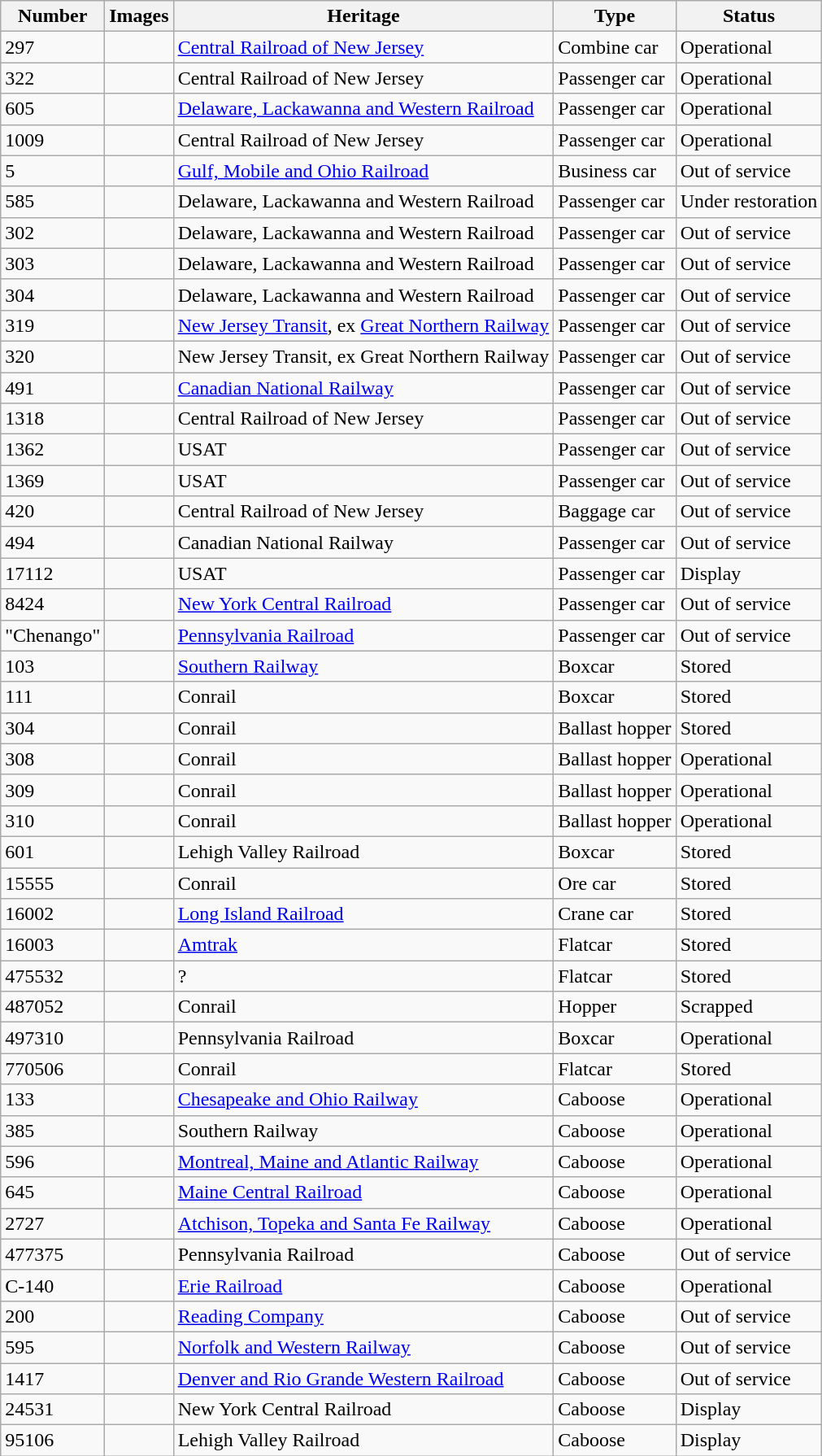<table class="wikitable">
<tr>
<th>Number</th>
<th>Images</th>
<th>Heritage</th>
<th>Type</th>
<th>Status</th>
</tr>
<tr>
<td>297</td>
<td></td>
<td><a href='#'>Central Railroad of New Jersey</a></td>
<td>Combine car</td>
<td>Operational</td>
</tr>
<tr>
<td>322</td>
<td></td>
<td>Central Railroad of New Jersey</td>
<td>Passenger car</td>
<td>Operational</td>
</tr>
<tr>
<td>605</td>
<td></td>
<td><a href='#'>Delaware, Lackawanna and Western Railroad</a></td>
<td>Passenger car</td>
<td>Operational</td>
</tr>
<tr>
<td>1009</td>
<td></td>
<td>Central Railroad of New Jersey</td>
<td>Passenger car</td>
<td>Operational</td>
</tr>
<tr>
<td>5</td>
<td></td>
<td><a href='#'>Gulf, Mobile and Ohio Railroad</a></td>
<td>Business car</td>
<td>Out of service</td>
</tr>
<tr>
<td>585</td>
<td></td>
<td>Delaware, Lackawanna and Western Railroad</td>
<td>Passenger car</td>
<td>Under restoration</td>
</tr>
<tr>
<td>302</td>
<td></td>
<td>Delaware, Lackawanna and Western Railroad</td>
<td>Passenger car</td>
<td>Out of service</td>
</tr>
<tr>
<td>303</td>
<td></td>
<td>Delaware, Lackawanna and Western Railroad</td>
<td>Passenger car</td>
<td>Out of service</td>
</tr>
<tr>
<td>304</td>
<td></td>
<td>Delaware, Lackawanna and Western Railroad</td>
<td>Passenger car</td>
<td>Out of service</td>
</tr>
<tr>
<td>319</td>
<td></td>
<td><a href='#'>New Jersey Transit</a>, ex <a href='#'>Great Northern Railway</a></td>
<td>Passenger car</td>
<td>Out of service</td>
</tr>
<tr>
<td>320</td>
<td></td>
<td>New Jersey Transit, ex Great Northern Railway</td>
<td>Passenger car</td>
<td>Out of service</td>
</tr>
<tr>
<td>491</td>
<td></td>
<td><a href='#'>Canadian National Railway</a></td>
<td>Passenger car</td>
<td>Out of service</td>
</tr>
<tr>
<td>1318</td>
<td></td>
<td>Central Railroad of New Jersey</td>
<td>Passenger car</td>
<td>Out of service</td>
</tr>
<tr>
<td>1362</td>
<td></td>
<td>USAT</td>
<td>Passenger car</td>
<td>Out of service</td>
</tr>
<tr>
<td>1369</td>
<td></td>
<td>USAT</td>
<td>Passenger car</td>
<td>Out of service</td>
</tr>
<tr>
<td>420</td>
<td></td>
<td>Central Railroad of New Jersey</td>
<td>Baggage car</td>
<td>Out of service</td>
</tr>
<tr>
<td>494</td>
<td></td>
<td>Canadian National Railway</td>
<td>Passenger car</td>
<td>Out of service</td>
</tr>
<tr>
<td>17112</td>
<td></td>
<td>USAT</td>
<td>Passenger car</td>
<td>Display</td>
</tr>
<tr>
<td>8424</td>
<td></td>
<td><a href='#'>New York Central Railroad</a></td>
<td>Passenger car</td>
<td>Out of service</td>
</tr>
<tr>
<td>"Chenango"</td>
<td></td>
<td><a href='#'>Pennsylvania Railroad</a></td>
<td>Passenger car</td>
<td>Out of service</td>
</tr>
<tr>
<td>103</td>
<td></td>
<td><a href='#'>Southern Railway</a></td>
<td>Boxcar</td>
<td>Stored</td>
</tr>
<tr>
<td>111</td>
<td></td>
<td>Conrail</td>
<td>Boxcar</td>
<td>Stored</td>
</tr>
<tr>
<td>304</td>
<td></td>
<td>Conrail</td>
<td>Ballast hopper</td>
<td>Stored</td>
</tr>
<tr>
<td>308</td>
<td></td>
<td>Conrail</td>
<td>Ballast hopper</td>
<td>Operational</td>
</tr>
<tr>
<td>309</td>
<td></td>
<td>Conrail</td>
<td>Ballast hopper</td>
<td>Operational</td>
</tr>
<tr>
<td>310</td>
<td></td>
<td>Conrail</td>
<td>Ballast hopper</td>
<td>Operational</td>
</tr>
<tr>
<td>601</td>
<td></td>
<td>Lehigh Valley Railroad</td>
<td>Boxcar</td>
<td>Stored</td>
</tr>
<tr>
<td>15555</td>
<td></td>
<td>Conrail</td>
<td>Ore car</td>
<td>Stored</td>
</tr>
<tr>
<td>16002</td>
<td></td>
<td><a href='#'>Long Island Railroad</a></td>
<td>Crane car</td>
<td>Stored</td>
</tr>
<tr>
<td>16003</td>
<td></td>
<td><a href='#'>Amtrak</a></td>
<td>Flatcar</td>
<td>Stored</td>
</tr>
<tr>
<td>475532</td>
<td></td>
<td>?</td>
<td>Flatcar</td>
<td>Stored</td>
</tr>
<tr>
<td>487052</td>
<td></td>
<td>Conrail</td>
<td>Hopper</td>
<td>Scrapped</td>
</tr>
<tr>
<td>497310</td>
<td></td>
<td>Pennsylvania Railroad</td>
<td>Boxcar</td>
<td>Operational</td>
</tr>
<tr>
<td>770506</td>
<td></td>
<td>Conrail</td>
<td>Flatcar</td>
<td>Stored</td>
</tr>
<tr>
<td>133</td>
<td></td>
<td><a href='#'>Chesapeake and Ohio Railway</a></td>
<td>Caboose</td>
<td>Operational</td>
</tr>
<tr>
<td>385</td>
<td></td>
<td>Southern Railway</td>
<td>Caboose</td>
<td>Operational</td>
</tr>
<tr>
<td>596</td>
<td></td>
<td><a href='#'>Montreal, Maine and Atlantic Railway</a></td>
<td>Caboose</td>
<td>Operational</td>
</tr>
<tr>
<td>645</td>
<td></td>
<td><a href='#'>Maine Central Railroad</a></td>
<td>Caboose</td>
<td>Operational</td>
</tr>
<tr>
<td>2727</td>
<td></td>
<td><a href='#'>Atchison, Topeka and Santa Fe Railway</a></td>
<td>Caboose</td>
<td>Operational</td>
</tr>
<tr>
<td>477375</td>
<td></td>
<td>Pennsylvania Railroad</td>
<td>Caboose</td>
<td>Out of service</td>
</tr>
<tr>
<td>C-140</td>
<td></td>
<td><a href='#'>Erie Railroad</a></td>
<td>Caboose</td>
<td>Operational</td>
</tr>
<tr>
<td>200</td>
<td></td>
<td><a href='#'>Reading Company</a></td>
<td>Caboose</td>
<td>Out of service</td>
</tr>
<tr>
<td>595</td>
<td></td>
<td><a href='#'>Norfolk and Western Railway</a></td>
<td>Caboose</td>
<td>Out of service</td>
</tr>
<tr>
<td>1417</td>
<td></td>
<td><a href='#'>Denver and Rio Grande Western Railroad</a></td>
<td>Caboose</td>
<td>Out of service</td>
</tr>
<tr>
<td>24531</td>
<td></td>
<td>New York Central Railroad</td>
<td>Caboose</td>
<td>Display</td>
</tr>
<tr>
<td>95106</td>
<td></td>
<td>Lehigh Valley Railroad</td>
<td>Caboose</td>
<td>Display</td>
</tr>
</table>
